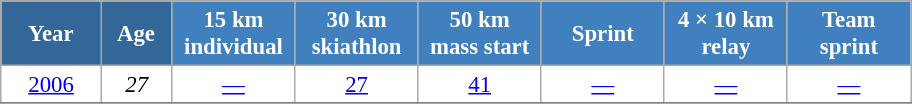<table class="wikitable" style="font-size:95%; text-align:center; border:grey solid 1px; border-collapse:collapse; background:#ffffff;">
<tr>
<th style="background-color:#369; color:white; width:60px;"> Year </th>
<th style="background-color:#369; color:white; width:40px;"> Age </th>
<th style="background-color:#4180be; color:white; width:75px;"> 15 km <br> individual </th>
<th style="background-color:#4180be; color:white; width:75px;"> 30 km <br> skiathlon </th>
<th style="background-color:#4180be; color:white; width:75px;"> 50 km <br> mass start </th>
<th style="background-color:#4180be; color:white; width:75px;"> Sprint </th>
<th style="background-color:#4180be; color:white; width:75px;"> 4 × 10 km <br> relay </th>
<th style="background-color:#4180be; color:white; width:75px;"> Team <br> sprint </th>
</tr>
<tr>
<td><a href='#'>2006</a></td>
<td><em>27</em></td>
<td><a href='#'>—</a></td>
<td><a href='#'>27</a></td>
<td><a href='#'>41</a></td>
<td><a href='#'>—</a></td>
<td><a href='#'>—</a></td>
<td><a href='#'>—</a></td>
</tr>
<tr>
</tr>
</table>
